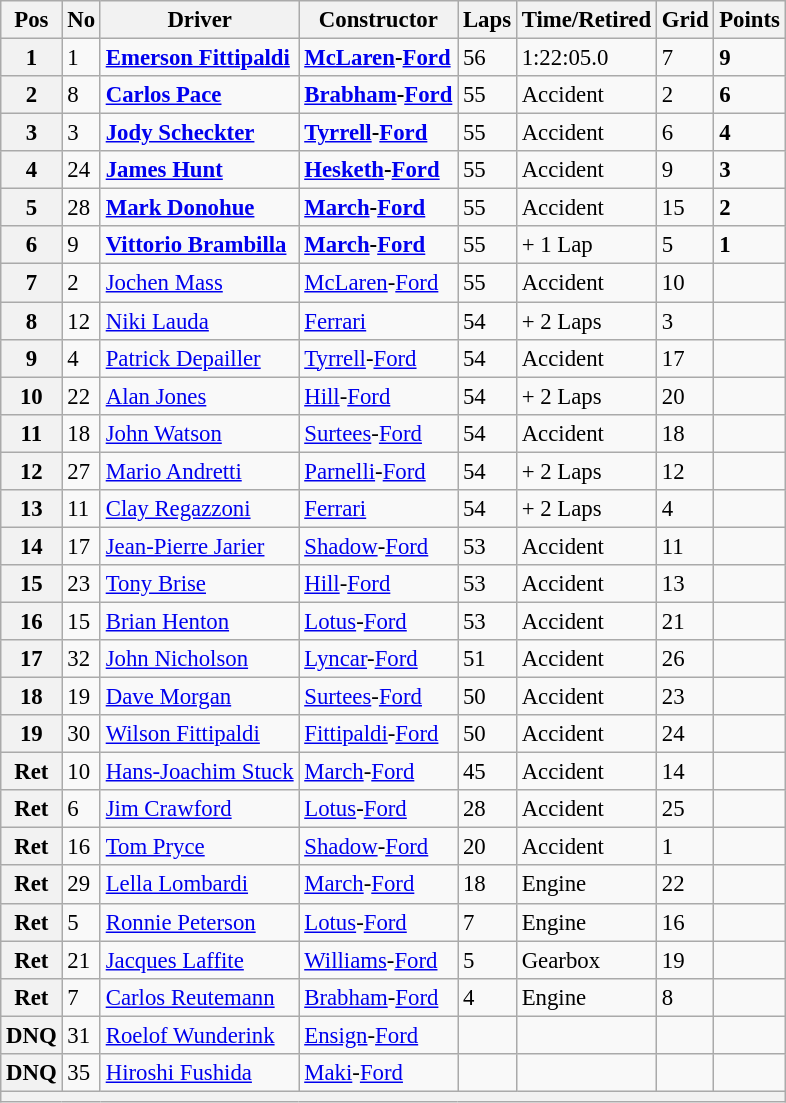<table class="wikitable" style="font-size: 95%">
<tr>
<th>Pos</th>
<th>No</th>
<th>Driver</th>
<th>Constructor</th>
<th>Laps</th>
<th>Time/Retired</th>
<th>Grid</th>
<th>Points</th>
</tr>
<tr>
<th>1</th>
<td>1</td>
<td> <strong><a href='#'>Emerson Fittipaldi</a></strong></td>
<td><strong><a href='#'>McLaren</a>-<a href='#'>Ford</a></strong></td>
<td>56</td>
<td>1:22:05.0</td>
<td>7</td>
<td><strong>9</strong></td>
</tr>
<tr>
<th>2</th>
<td>8</td>
<td> <strong><a href='#'>Carlos Pace</a></strong></td>
<td><strong><a href='#'>Brabham</a>-<a href='#'>Ford</a></strong></td>
<td>55</td>
<td>Accident</td>
<td>2</td>
<td><strong>6</strong></td>
</tr>
<tr>
<th>3</th>
<td>3</td>
<td> <strong><a href='#'>Jody Scheckter</a></strong></td>
<td><strong><a href='#'>Tyrrell</a>-<a href='#'>Ford</a></strong></td>
<td>55</td>
<td>Accident</td>
<td>6</td>
<td><strong>4</strong></td>
</tr>
<tr>
<th>4</th>
<td>24</td>
<td> <strong><a href='#'>James Hunt</a></strong></td>
<td><strong><a href='#'>Hesketh</a>-<a href='#'>Ford</a></strong></td>
<td>55</td>
<td>Accident</td>
<td>9</td>
<td><strong>3</strong></td>
</tr>
<tr>
<th>5</th>
<td>28</td>
<td> <strong><a href='#'>Mark Donohue</a></strong></td>
<td><strong><a href='#'>March</a>-<a href='#'>Ford</a></strong></td>
<td>55</td>
<td>Accident</td>
<td>15</td>
<td><strong>2</strong></td>
</tr>
<tr>
<th>6</th>
<td>9</td>
<td> <strong><a href='#'>Vittorio Brambilla</a></strong></td>
<td><strong><a href='#'>March</a>-<a href='#'>Ford</a></strong></td>
<td>55</td>
<td>+ 1 Lap</td>
<td>5</td>
<td><strong>1</strong></td>
</tr>
<tr>
<th>7</th>
<td>2</td>
<td> <a href='#'>Jochen Mass</a></td>
<td><a href='#'>McLaren</a>-<a href='#'>Ford</a></td>
<td>55</td>
<td>Accident</td>
<td>10</td>
<td> </td>
</tr>
<tr>
<th>8</th>
<td>12</td>
<td> <a href='#'>Niki Lauda</a></td>
<td><a href='#'>Ferrari</a></td>
<td>54</td>
<td>+ 2 Laps</td>
<td>3</td>
<td> </td>
</tr>
<tr>
<th>9</th>
<td>4</td>
<td> <a href='#'>Patrick Depailler</a></td>
<td><a href='#'>Tyrrell</a>-<a href='#'>Ford</a></td>
<td>54</td>
<td>Accident</td>
<td>17</td>
<td> </td>
</tr>
<tr>
<th>10</th>
<td>22</td>
<td> <a href='#'>Alan Jones</a></td>
<td><a href='#'>Hill</a>-<a href='#'>Ford</a></td>
<td>54</td>
<td>+ 2 Laps</td>
<td>20</td>
<td> </td>
</tr>
<tr>
<th>11</th>
<td>18</td>
<td> <a href='#'>John Watson</a></td>
<td><a href='#'>Surtees</a>-<a href='#'>Ford</a></td>
<td>54</td>
<td>Accident</td>
<td>18</td>
<td> </td>
</tr>
<tr>
<th>12</th>
<td>27</td>
<td> <a href='#'>Mario Andretti</a></td>
<td><a href='#'>Parnelli</a>-<a href='#'>Ford</a></td>
<td>54</td>
<td>+ 2 Laps</td>
<td>12</td>
<td> </td>
</tr>
<tr>
<th>13</th>
<td>11</td>
<td> <a href='#'>Clay Regazzoni</a></td>
<td><a href='#'>Ferrari</a></td>
<td>54</td>
<td>+ 2 Laps</td>
<td>4</td>
<td> </td>
</tr>
<tr>
<th>14</th>
<td>17</td>
<td> <a href='#'>Jean-Pierre Jarier</a></td>
<td><a href='#'>Shadow</a>-<a href='#'>Ford</a></td>
<td>53</td>
<td>Accident</td>
<td>11</td>
<td> </td>
</tr>
<tr>
<th>15</th>
<td>23</td>
<td> <a href='#'>Tony Brise</a></td>
<td><a href='#'>Hill</a>-<a href='#'>Ford</a></td>
<td>53</td>
<td>Accident</td>
<td>13</td>
<td> </td>
</tr>
<tr>
<th>16</th>
<td>15</td>
<td> <a href='#'>Brian Henton</a></td>
<td><a href='#'>Lotus</a>-<a href='#'>Ford</a></td>
<td>53</td>
<td>Accident</td>
<td>21</td>
<td> </td>
</tr>
<tr>
<th>17</th>
<td>32</td>
<td> <a href='#'>John Nicholson</a></td>
<td><a href='#'>Lyncar</a>-<a href='#'>Ford</a></td>
<td>51</td>
<td>Accident</td>
<td>26</td>
<td> </td>
</tr>
<tr>
<th>18</th>
<td>19</td>
<td> <a href='#'>Dave Morgan</a></td>
<td><a href='#'>Surtees</a>-<a href='#'>Ford</a></td>
<td>50</td>
<td>Accident</td>
<td>23</td>
<td> </td>
</tr>
<tr>
<th>19</th>
<td>30</td>
<td> <a href='#'>Wilson Fittipaldi</a></td>
<td><a href='#'>Fittipaldi</a>-<a href='#'>Ford</a></td>
<td>50</td>
<td>Accident</td>
<td>24</td>
<td> </td>
</tr>
<tr>
<th>Ret</th>
<td>10</td>
<td> <a href='#'>Hans-Joachim Stuck</a></td>
<td><a href='#'>March</a>-<a href='#'>Ford</a></td>
<td>45</td>
<td>Accident</td>
<td>14</td>
<td> </td>
</tr>
<tr>
<th>Ret</th>
<td>6</td>
<td> <a href='#'>Jim Crawford</a></td>
<td><a href='#'>Lotus</a>-<a href='#'>Ford</a></td>
<td>28</td>
<td>Accident</td>
<td>25</td>
<td> </td>
</tr>
<tr>
<th>Ret</th>
<td>16</td>
<td> <a href='#'>Tom Pryce</a></td>
<td><a href='#'>Shadow</a>-<a href='#'>Ford</a></td>
<td>20</td>
<td>Accident</td>
<td>1</td>
<td> </td>
</tr>
<tr>
<th>Ret</th>
<td>29</td>
<td> <a href='#'>Lella Lombardi</a></td>
<td><a href='#'>March</a>-<a href='#'>Ford</a></td>
<td>18</td>
<td>Engine</td>
<td>22</td>
<td> </td>
</tr>
<tr>
<th>Ret</th>
<td>5</td>
<td> <a href='#'>Ronnie Peterson</a></td>
<td><a href='#'>Lotus</a>-<a href='#'>Ford</a></td>
<td>7</td>
<td>Engine</td>
<td>16</td>
<td> </td>
</tr>
<tr>
<th>Ret</th>
<td>21</td>
<td> <a href='#'>Jacques Laffite</a></td>
<td><a href='#'>Williams</a>-<a href='#'>Ford</a></td>
<td>5</td>
<td>Gearbox</td>
<td>19</td>
<td> </td>
</tr>
<tr>
<th>Ret</th>
<td>7</td>
<td> <a href='#'>Carlos Reutemann</a></td>
<td><a href='#'>Brabham</a>-<a href='#'>Ford</a></td>
<td>4</td>
<td>Engine</td>
<td>8</td>
<td> </td>
</tr>
<tr>
<th>DNQ</th>
<td>31</td>
<td> <a href='#'>Roelof Wunderink</a></td>
<td><a href='#'>Ensign</a>-<a href='#'>Ford</a></td>
<td> </td>
<td> </td>
<td> </td>
<td> </td>
</tr>
<tr>
<th>DNQ</th>
<td>35</td>
<td> <a href='#'>Hiroshi Fushida</a></td>
<td><a href='#'>Maki</a>-<a href='#'>Ford</a></td>
<td> </td>
<td> </td>
<td> </td>
<td> </td>
</tr>
<tr>
<th colspan="8"></th>
</tr>
</table>
